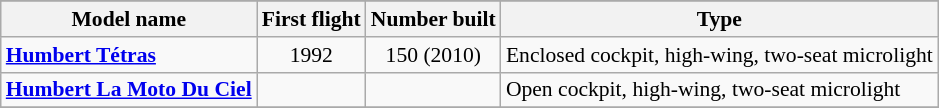<table class="wikitable" align=center style="font-size:90%;">
<tr>
</tr>
<tr style="background:#efefef;">
<th>Model name</th>
<th>First flight</th>
<th>Number built</th>
<th>Type</th>
</tr>
<tr>
<td align=left><strong><a href='#'>Humbert Tétras</a></strong></td>
<td align=center>1992</td>
<td align=center>150 (2010)</td>
<td align=left>Enclosed cockpit, high-wing, two-seat microlight</td>
</tr>
<tr>
<td align=left><strong><a href='#'>Humbert La Moto Du Ciel</a></strong></td>
<td align=center></td>
<td align=center></td>
<td align=left>Open cockpit, high-wing, two-seat microlight</td>
</tr>
<tr>
</tr>
</table>
